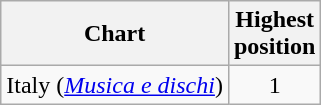<table class="wikitable">
<tr>
<th>Chart</th>
<th>Highest<br>position</th>
</tr>
<tr>
<td>Italy (<em><a href='#'>Musica e dischi</a></em>)</td>
<td style="text-align:center">1</td>
</tr>
</table>
